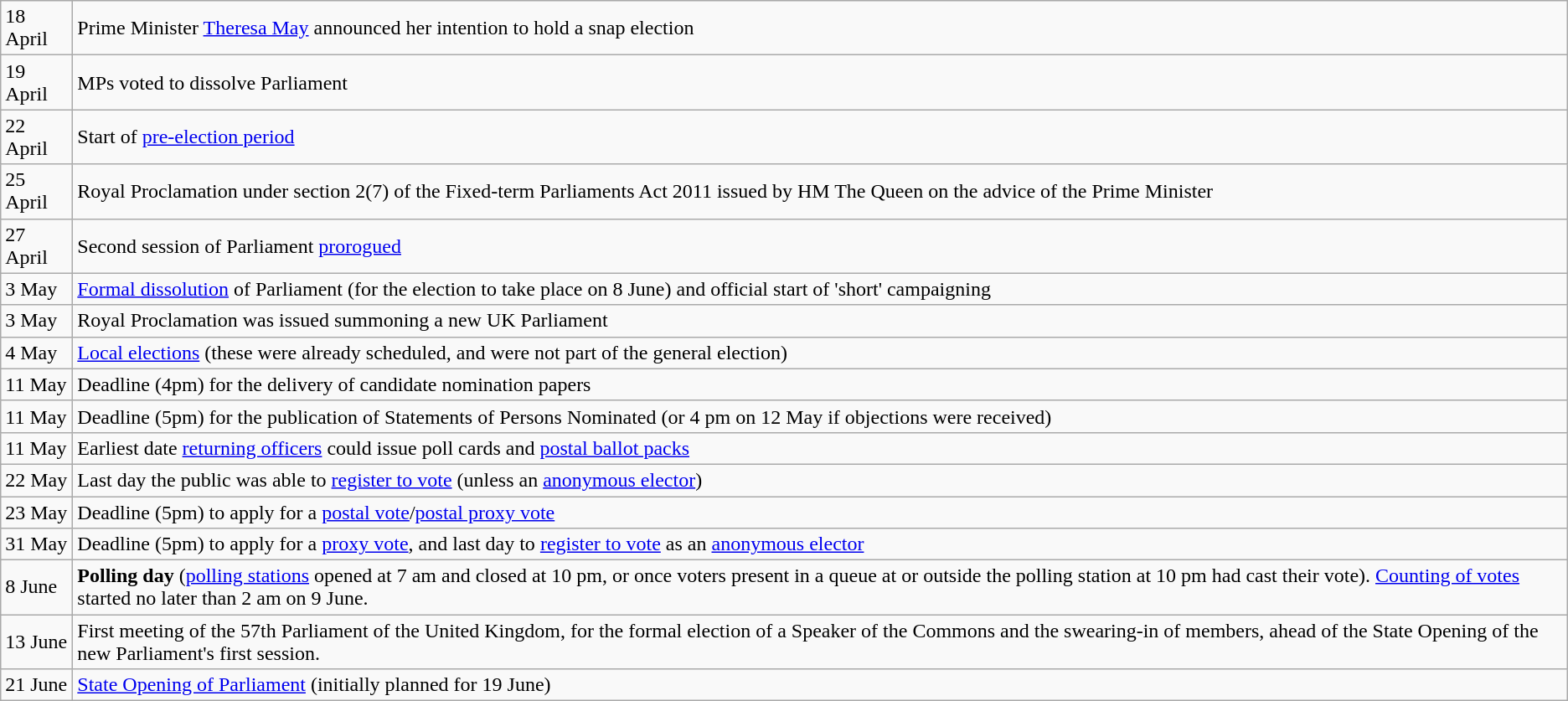<table class="wikitable">
<tr>
<td style="width: 50px;">18 April</td>
<td>Prime Minister <a href='#'>Theresa May</a> announced her intention to hold a snap election</td>
</tr>
<tr>
<td>19 April</td>
<td>MPs voted to dissolve Parliament</td>
</tr>
<tr>
<td>22 April</td>
<td>Start of <a href='#'>pre-election period</a></td>
</tr>
<tr>
<td>25 April</td>
<td>Royal Proclamation under section 2(7) of the Fixed-term Parliaments Act 2011 issued by HM The Queen on the advice of the Prime Minister</td>
</tr>
<tr>
<td>27 April</td>
<td>Second session of Parliament <a href='#'>prorogued</a></td>
</tr>
<tr>
<td>3 May</td>
<td><a href='#'>Formal dissolution</a> of Parliament (for the election to take place on 8 June) and official start of 'short' campaigning</td>
</tr>
<tr>
<td>3 May</td>
<td>Royal Proclamation was issued summoning a new UK Parliament</td>
</tr>
<tr>
<td>4 May</td>
<td><a href='#'>Local elections</a> (these were already scheduled, and were not part of the general election)</td>
</tr>
<tr>
<td>11 May</td>
<td>Deadline (4pm) for the delivery of candidate nomination papers</td>
</tr>
<tr>
<td>11 May</td>
<td>Deadline (5pm) for the publication of Statements of Persons Nominated (or 4 pm on 12 May if objections were received)</td>
</tr>
<tr>
<td>11 May</td>
<td>Earliest date <a href='#'>returning officers</a> could issue poll cards and <a href='#'>postal ballot packs</a></td>
</tr>
<tr>
<td>22 May</td>
<td>Last day the public was able to <a href='#'>register to vote</a> (unless an <a href='#'>anonymous elector</a>)</td>
</tr>
<tr>
<td>23 May</td>
<td>Deadline (5pm) to apply for a <a href='#'>postal vote</a>/<a href='#'>postal proxy vote</a></td>
</tr>
<tr>
<td>31 May</td>
<td>Deadline (5pm) to apply for a <a href='#'>proxy vote</a>, and last day to <a href='#'>register to vote</a> as an <a href='#'>anonymous elector</a></td>
</tr>
<tr>
<td>8 June</td>
<td><strong>Polling day</strong> (<a href='#'>polling stations</a> opened at 7 am and closed at 10 pm, or once voters present in a queue at or outside the polling station at 10 pm had cast their vote). <a href='#'>Counting of votes</a> started no later than 2 am on 9 June.</td>
</tr>
<tr>
<td>13 June</td>
<td>First meeting of the 57th Parliament of the United Kingdom, for the formal election of a Speaker of the Commons and the swearing-in of members, ahead of the State Opening of the new Parliament's first session.</td>
</tr>
<tr>
<td>21 June</td>
<td><a href='#'>State Opening of Parliament</a> (initially planned for 19 June)</td>
</tr>
</table>
